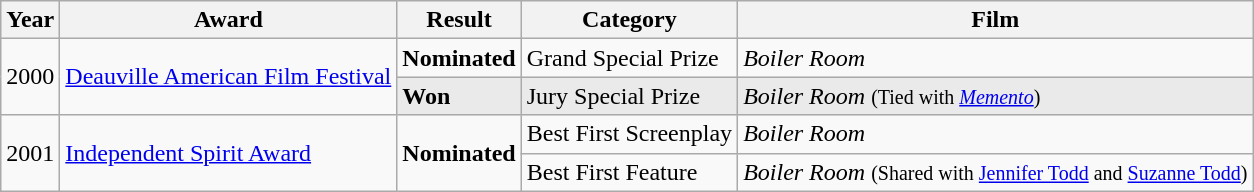<table class="wikitable">
<tr>
<th>Year</th>
<th>Award</th>
<th>Result</th>
<th>Category</th>
<th>Film</th>
</tr>
<tr>
<td rowspan=2>2000</td>
<td rowspan=2><a href='#'>Deauville American Film Festival</a></td>
<td><strong>Nominated</strong></td>
<td>Grand Special Prize</td>
<td><em>Boiler Room</em></td>
</tr>
<tr style="background:#eaeaea;">
<td><strong>Won</strong></td>
<td>Jury Special Prize</td>
<td><em>Boiler Room</em> <small>(Tied with <em><a href='#'>Memento</a></em>)</small></td>
</tr>
<tr>
<td rowspan=2>2001</td>
<td rowspan=2><a href='#'>Independent Spirit Award</a></td>
<td rowspan=2><strong>Nominated</strong></td>
<td>Best First Screenplay</td>
<td><em>Boiler Room</em></td>
</tr>
<tr>
<td>Best First Feature</td>
<td><em>Boiler Room</em> <small>(Shared with <a href='#'>Jennifer Todd</a> and <a href='#'>Suzanne Todd</a>)</small></td>
</tr>
</table>
